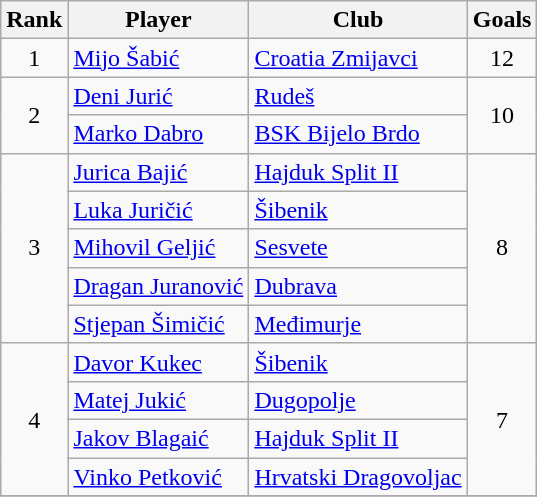<table class="wikitable" style="text-align:center">
<tr>
<th>Rank</th>
<th>Player</th>
<th>Club</th>
<th>Goals</th>
</tr>
<tr>
<td rowspan=1>1</td>
<td align="left"> <a href='#'>Mijo Šabić</a></td>
<td align="left"><a href='#'>Croatia Zmijavci</a></td>
<td rowspan=1>12</td>
</tr>
<tr>
<td rowspan=2>2</td>
<td align="left"> <a href='#'>Deni Jurić</a></td>
<td align="left"><a href='#'>Rudeš</a></td>
<td rowspan=2>10</td>
</tr>
<tr>
<td align="left"> <a href='#'>Marko Dabro</a></td>
<td align="left"><a href='#'>BSK Bijelo Brdo</a></td>
</tr>
<tr>
<td rowspan=5>3</td>
<td align="left"> <a href='#'>Jurica Bajić</a></td>
<td align="left"><a href='#'>Hajduk Split II</a></td>
<td rowspan=5>8</td>
</tr>
<tr>
<td align="left"> <a href='#'>Luka Juričić</a></td>
<td align="left"><a href='#'>Šibenik</a></td>
</tr>
<tr>
<td align="left"> <a href='#'>Mihovil Geljić</a></td>
<td align="left"><a href='#'>Sesvete</a></td>
</tr>
<tr>
<td align="left"> <a href='#'>Dragan Juranović</a></td>
<td align="left"><a href='#'>Dubrava</a></td>
</tr>
<tr>
<td align="left"> <a href='#'>Stjepan Šimičić</a></td>
<td align="left"><a href='#'>Međimurje</a></td>
</tr>
<tr>
<td rowspan=4>4</td>
<td align="left"> <a href='#'>Davor Kukec</a></td>
<td align="left"><a href='#'>Šibenik</a></td>
<td rowspan=4>7</td>
</tr>
<tr>
<td align="left"> <a href='#'>Matej Jukić</a></td>
<td align="left"><a href='#'>Dugopolje</a></td>
</tr>
<tr>
<td align="left"> <a href='#'>Jakov Blagaić</a></td>
<td align="left"><a href='#'>Hajduk Split II</a></td>
</tr>
<tr>
<td align="left"> <a href='#'>Vinko Petković</a></td>
<td align="left"><a href='#'>Hrvatski Dragovoljac</a></td>
</tr>
<tr>
</tr>
</table>
